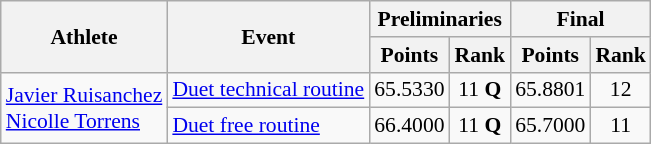<table class="wikitable" style="font-size:90%">
<tr>
<th rowspan="2">Athlete</th>
<th rowspan="2">Event</th>
<th colspan="2">Preliminaries</th>
<th colspan="2">Final</th>
</tr>
<tr>
<th>Points</th>
<th>Rank</th>
<th>Points</th>
<th>Rank</th>
</tr>
<tr align="center">
<td rowspan="2" align="left"><a href='#'>Javier Ruisanchez</a><br><a href='#'>Nicolle Torrens</a></td>
<td align="left"><a href='#'>Duet technical routine</a></td>
<td>65.5330</td>
<td>11 <strong>Q</strong></td>
<td>65.8801</td>
<td>12</td>
</tr>
<tr align="center">
<td align="left"><a href='#'>Duet free routine</a></td>
<td>66.4000</td>
<td>11 <strong>Q</strong></td>
<td>65.7000</td>
<td>11</td>
</tr>
</table>
